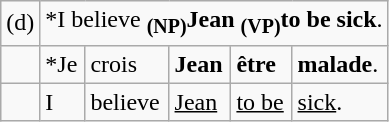<table class="wikitable">
<tr>
<td>(d)</td>
<td colspan="5">*I believe <strong><sub>(NP)</sub>Jean <sub>(VP)</sub>to be sick</strong>.</td>
</tr>
<tr>
<td></td>
<td>*Je</td>
<td>crois</td>
<td><strong>Jean</strong></td>
<td><strong>être</strong></td>
<td><strong>malade</strong>.</td>
</tr>
<tr>
<td></td>
<td>I</td>
<td>believe</td>
<td><u>Jean</u></td>
<td><u>to be</u></td>
<td><u>sick</u>.</td>
</tr>
</table>
